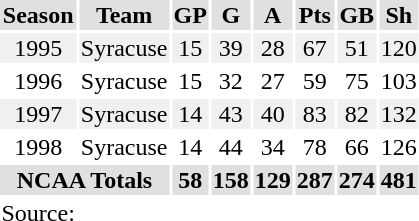<table style="text-align:center">
<tr bgcolor="#e0e0e0">
<th>Season</th>
<th>Team</th>
<th>GP</th>
<th>G</th>
<th>A</th>
<th>Pts</th>
<th>GB</th>
<th>Sh</th>
</tr>
<tr bgcolor="#f0f0f0">
<td>1995</td>
<td>Syracuse</td>
<td>15</td>
<td>39</td>
<td>28</td>
<td>67</td>
<td>51</td>
<td>120</td>
</tr>
<tr>
<td>1996</td>
<td>Syracuse</td>
<td>15</td>
<td>32</td>
<td>27</td>
<td>59</td>
<td>75</td>
<td>103</td>
</tr>
<tr bgcolor="#f0f0f0">
<td>1997</td>
<td>Syracuse</td>
<td>14</td>
<td>43</td>
<td>40</td>
<td>83</td>
<td>82</td>
<td>132</td>
</tr>
<tr>
<td>1998</td>
<td>Syracuse</td>
<td>14</td>
<td>44</td>
<td>34</td>
<td>78</td>
<td>66</td>
<td>126</td>
</tr>
<tr bgcolor="#e0e0e0">
<th colspan="2">NCAA Totals</th>
<th>58</th>
<th>158</th>
<th>129</th>
<th>287</th>
<th>274</th>
<th>481</th>
</tr>
<tr>
<td>Source:</td>
</tr>
</table>
